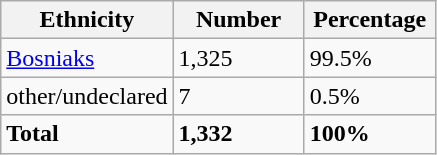<table class="wikitable">
<tr>
<th width="100px">Ethnicity</th>
<th width="80px">Number</th>
<th width="80px">Percentage</th>
</tr>
<tr>
<td><a href='#'>Bosniaks</a></td>
<td>1,325</td>
<td>99.5%</td>
</tr>
<tr>
<td>other/undeclared</td>
<td>7</td>
<td>0.5%</td>
</tr>
<tr>
<td><strong>Total</strong></td>
<td><strong>1,332</strong></td>
<td><strong>100%</strong></td>
</tr>
</table>
